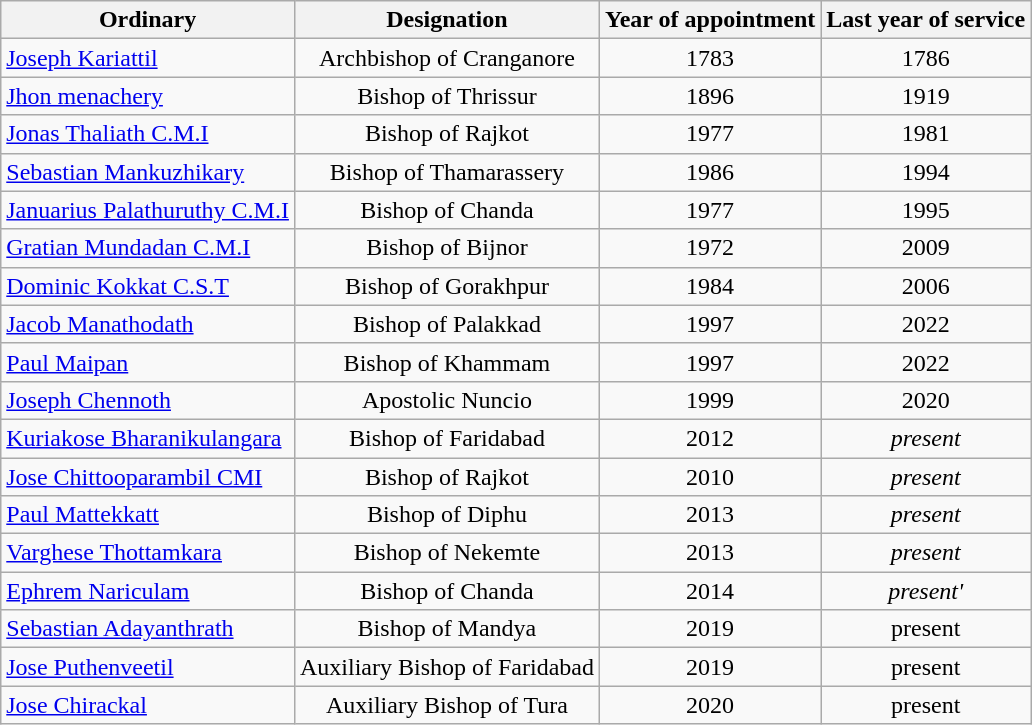<table class="wikitable sortable">
<tr>
<th>Ordinary</th>
<th>Designation</th>
<th>Year of appointment</th>
<th>Last year of service</th>
</tr>
<tr>
<td><a href='#'>Joseph Kariattil</a></td>
<td align="center">Archbishop of Cranganore</td>
<td align="center">1783</td>
<td align="center">1786</td>
</tr>
<tr>
<td><a href='#'>Jhon menachery</a></td>
<td align="center">Bishop of Thrissur</td>
<td align="center">1896</td>
<td align="center">1919</td>
</tr>
<tr>
<td><a href='#'>Jonas Thaliath C.M.I</a></td>
<td align="center">Bishop of Rajkot</td>
<td align="center">1977</td>
<td align="center">1981</td>
</tr>
<tr>
<td><a href='#'>Sebastian Mankuzhikary</a></td>
<td align="center">Bishop of Thamarassery</td>
<td align="center">1986</td>
<td align="center">1994</td>
</tr>
<tr>
<td><a href='#'>Januarius Palathuruthy C.M.I</a></td>
<td align="center">Bishop of Chanda</td>
<td align="center">1977</td>
<td align="center">1995</td>
</tr>
<tr>
<td><a href='#'>Gratian Mundadan C.M.I</a></td>
<td align="center">Bishop of Bijnor</td>
<td align="center">1972</td>
<td align="center">2009</td>
</tr>
<tr>
<td><a href='#'>Dominic Kokkat C.S.T</a></td>
<td align="center">Bishop of Gorakhpur</td>
<td align="center">1984</td>
<td align="center">2006</td>
</tr>
<tr>
<td><a href='#'>Jacob Manathodath</a></td>
<td align="center">Bishop of Palakkad</td>
<td align="center">1997</td>
<td align="center">2022</td>
</tr>
<tr>
<td><a href='#'>Paul Maipan</a></td>
<td align="center">Bishop of Khammam</td>
<td align="center">1997</td>
<td align="center">2022</td>
</tr>
<tr>
<td><a href='#'>Joseph Chennoth</a></td>
<td align="center">Apostolic Nuncio</td>
<td align="center">1999</td>
<td align="center">2020</td>
</tr>
<tr>
<td><a href='#'>Kuriakose Bharanikulangara</a></td>
<td align="center">Bishop of Faridabad</td>
<td align="center">2012</td>
<td align="center"><em>present</em></td>
</tr>
<tr>
<td><a href='#'>Jose Chittooparambil CMI</a></td>
<td align="center">Bishop of Rajkot</td>
<td align="center">2010</td>
<td align="center"><em>present</em></td>
</tr>
<tr>
<td><a href='#'>Paul Mattekkatt</a></td>
<td align="center">Bishop of Diphu</td>
<td align="center">2013</td>
<td align="center"><em>present</em></td>
</tr>
<tr>
<td><a href='#'>Varghese Thottamkara</a></td>
<td align="center">Bishop of Nekemte</td>
<td align="center">2013</td>
<td align="center"><em>present</em></td>
</tr>
<tr>
<td><a href='#'>Ephrem Nariculam</a></td>
<td align="center">Bishop of Chanda</td>
<td align="center">2014</td>
<td align="center"><em>present'</td>
</tr>
<tr>
<td><a href='#'>Sebastian Adayanthrath</a></td>
<td align="center">Bishop of Mandya</td>
<td align="center">2019</td>
<td align="center"></em>present<em></td>
</tr>
<tr>
<td><a href='#'>Jose Puthenveetil</a></td>
<td align="center">Auxiliary Bishop of Faridabad</td>
<td align="center">2019</td>
<td align="center"></em>present<em></td>
</tr>
<tr>
<td><a href='#'>Jose Chirackal</a></td>
<td align="center">Auxiliary Bishop of Tura</td>
<td align="center">2020</td>
<td align="center"></em>present<em></td>
</tr>
</table>
